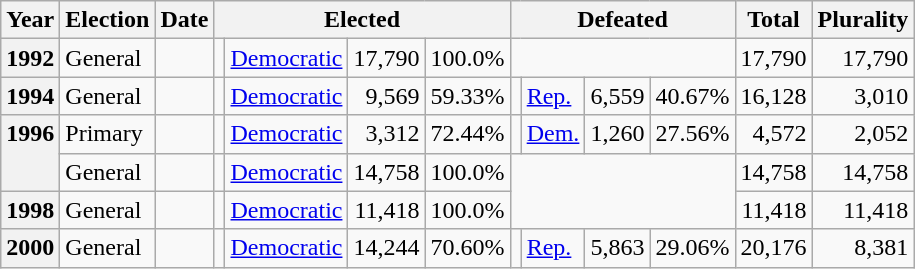<table class=wikitable>
<tr>
<th>Year</th>
<th>Election</th>
<th>Date</th>
<th ! colspan="4">Elected</th>
<th ! colspan="4">Defeated</th>
<th>Total</th>
<th>Plurality</th>
</tr>
<tr>
<th valign="top">1992</th>
<td valign="top">General</td>
<td valign="top"></td>
<td valign="top"></td>
<td valign="top" ><a href='#'>Democratic</a></td>
<td valign="top" align="right">17,790</td>
<td valign="top" align="right">100.0%</td>
<td valign="top" colspan="4"></td>
<td valign="top" align="right">17,790</td>
<td valign="top" align="right">17,790</td>
</tr>
<tr>
<th valign="top">1994</th>
<td valign="top">General</td>
<td valign="top"></td>
<td valign="top"></td>
<td valign="top" ><a href='#'>Democratic</a></td>
<td valign="top" align="right">9,569</td>
<td valign="top" align="right">59.33%</td>
<td valign="top"></td>
<td><a href='#'>Rep.</a></td>
<td valign="top" align="right">6,559</td>
<td valign="top" align="right">40.67%</td>
<td valign="top" align="right">16,128</td>
<td valign="top" align="right">3,010</td>
</tr>
<tr>
<th rowspan="2" valign="top">1996</th>
<td valign="top">Primary</td>
<td valign="top"></td>
<td valign="top"></td>
<td valign="top" ><a href='#'>Democratic</a></td>
<td valign="top" align="right">3,312</td>
<td valign="top" align="right">72.44%</td>
<td valign="top"></td>
<td><a href='#'>Dem.</a></td>
<td valign="top" align="right">1,260</td>
<td valign="top" align="right">27.56%</td>
<td valign="top" align="right">4,572</td>
<td valign="top" align="right">2,052</td>
</tr>
<tr>
<td valign="top">General</td>
<td valign="top"></td>
<td valign="top"></td>
<td valign="top" ><a href='#'>Democratic</a></td>
<td valign="top" align="right">14,758</td>
<td valign="top" align="right">100.0%</td>
<td valign="top" colspan="4" rowspan="2"></td>
<td valign="top" align="right">14,758</td>
<td valign="top" align="right">14,758</td>
</tr>
<tr>
<th valign="top">1998</th>
<td valign="top">General</td>
<td valign="top"></td>
<td valign="top"></td>
<td valign="top" ><a href='#'>Democratic</a></td>
<td valign="top" align="right">11,418</td>
<td valign="top" align="right">100.0%</td>
<td valign="top" align="right">11,418</td>
<td valign="top" align="right">11,418</td>
</tr>
<tr>
<th valign="top">2000</th>
<td valign="top">General</td>
<td valign="top"></td>
<td valign="top"></td>
<td valign="top" ><a href='#'>Democratic</a></td>
<td valign="top" align="right">14,244</td>
<td valign="top" align="right">70.60%</td>
<td valign="top"></td>
<td><a href='#'>Rep.</a></td>
<td valign="top" align="right">5,863</td>
<td valign="top" align="right">29.06%</td>
<td valign="top" align="right">20,176</td>
<td valign="top" align="right">8,381</td>
</tr>
</table>
